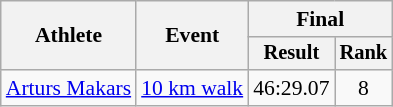<table class="wikitable" style="font-size:90%">
<tr>
<th rowspan=2>Athlete</th>
<th rowspan=2>Event</th>
<th colspan=2>Final</th>
</tr>
<tr style="font-size:95%">
<th>Result</th>
<th>Rank</th>
</tr>
<tr align=center>
<td align=left><a href='#'>Arturs Makars</a></td>
<td align=left><a href='#'>10 km walk</a></td>
<td>46:29.07</td>
<td>8</td>
</tr>
</table>
